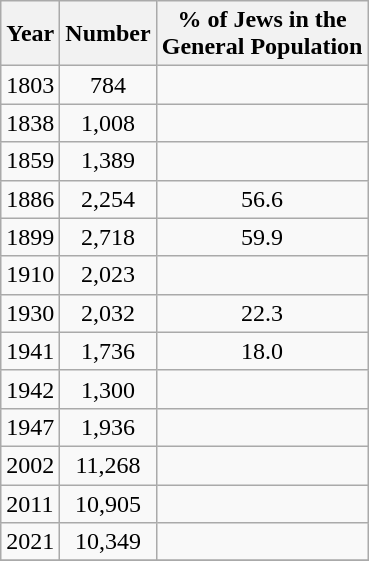<table class="wikitable">
<tr>
<th>Year</th>
<th align=center>Number</th>
<th>% of Jews in the<br>General Population</th>
</tr>
<tr>
<td>1803</td>
<td align=center>784</td>
<td></td>
</tr>
<tr>
<td>1838</td>
<td align=center>1,008</td>
<td></td>
</tr>
<tr>
<td>1859</td>
<td align=center>1,389</td>
<td></td>
</tr>
<tr>
<td>1886</td>
<td align=center>2,254</td>
<td align=center>56.6</td>
</tr>
<tr>
<td>1899</td>
<td align=center>2,718</td>
<td align=center>59.9</td>
</tr>
<tr>
<td>1910</td>
<td align=center>2,023</td>
<td></td>
</tr>
<tr>
<td>1930</td>
<td align=center>2,032</td>
<td align=center>22.3</td>
</tr>
<tr>
<td>1941</td>
<td align=center>1,736</td>
<td align=center>18.0</td>
</tr>
<tr>
<td>1942</td>
<td align=center>1,300</td>
<td></td>
</tr>
<tr>
<td>1947</td>
<td align=center>1,936</td>
<td></td>
</tr>
<tr>
<td>2002</td>
<td align=center>11,268</td>
<td></td>
</tr>
<tr>
<td>2011</td>
<td align=center>10,905</td>
<td></td>
</tr>
<tr>
<td>2021</td>
<td align=center>10,349</td>
<td></td>
</tr>
<tr>
</tr>
</table>
